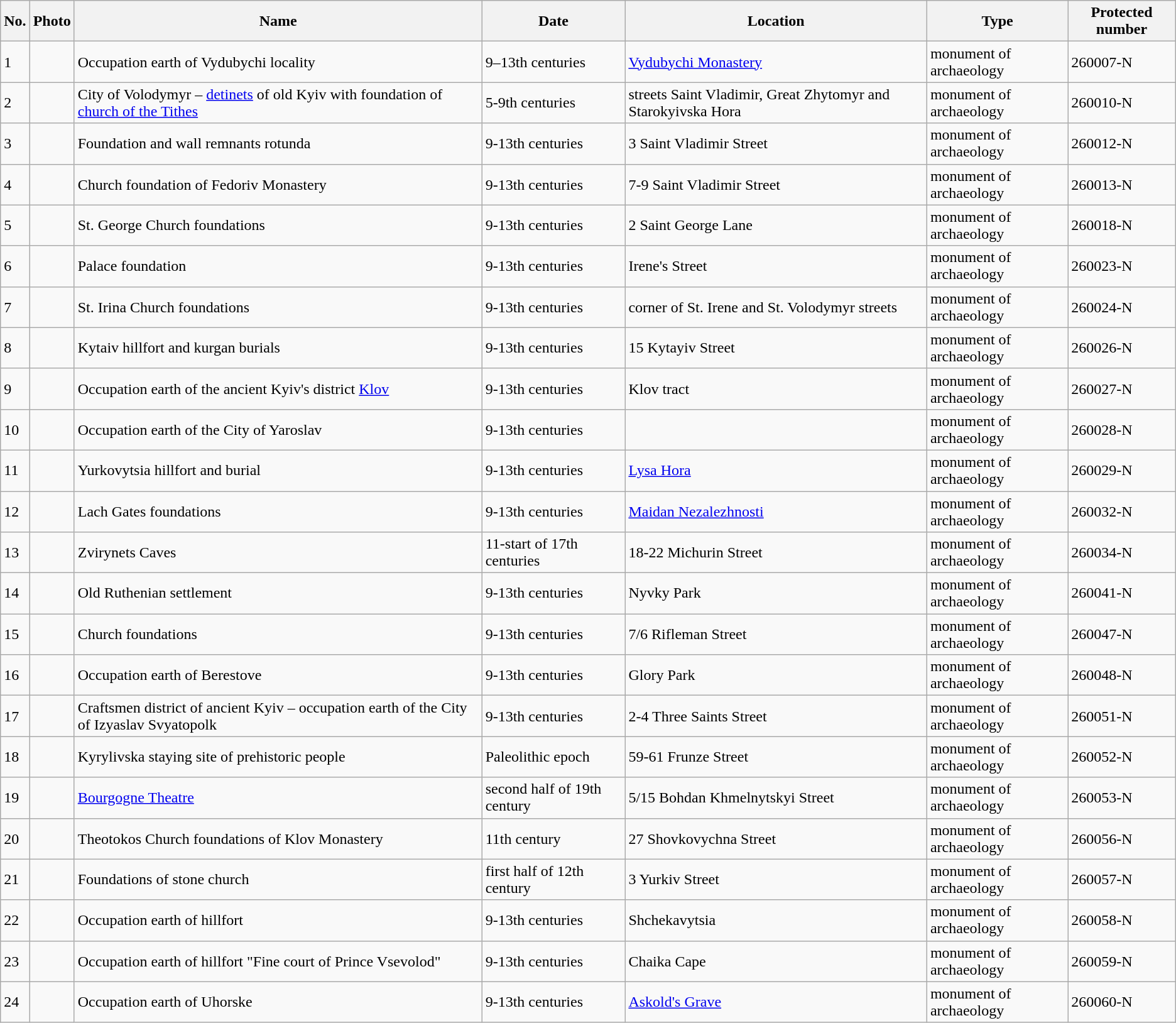<table class="wikitable">
<tr>
<th>No.</th>
<th>Photo</th>
<th>Name</th>
<th>Date</th>
<th>Location</th>
<th>Type</th>
<th>Protected number</th>
</tr>
<tr>
<td>1</td>
<td></td>
<td>Occupation earth of Vydubychi locality</td>
<td>9–13th centuries</td>
<td><a href='#'>Vydubychi Monastery</a></td>
<td>monument of archaeology</td>
<td>260007-N</td>
</tr>
<tr>
<td>2</td>
<td></td>
<td>City of Volodymyr – <a href='#'>detinets</a> of old Kyiv with foundation of <a href='#'>church of the Tithes</a></td>
<td>5-9th centuries</td>
<td>streets Saint Vladimir, Great Zhytomyr and Starokyivska Hora</td>
<td>monument of archaeology</td>
<td>260010-N</td>
</tr>
<tr>
<td>3</td>
<td></td>
<td>Foundation and wall remnants rotunda</td>
<td>9-13th centuries</td>
<td>3 Saint Vladimir Street</td>
<td>monument of archaeology</td>
<td>260012-N</td>
</tr>
<tr>
<td>4</td>
<td></td>
<td>Church foundation of Fedoriv Monastery</td>
<td>9-13th centuries</td>
<td>7-9 Saint Vladimir Street</td>
<td>monument of archaeology</td>
<td>260013-N</td>
</tr>
<tr>
<td>5</td>
<td></td>
<td>St. George Church foundations</td>
<td>9-13th centuries</td>
<td>2 Saint George Lane</td>
<td>monument of archaeology</td>
<td>260018-N</td>
</tr>
<tr>
<td>6</td>
<td></td>
<td>Palace foundation</td>
<td>9-13th centuries</td>
<td>Irene's Street</td>
<td>monument of archaeology</td>
<td>260023-N</td>
</tr>
<tr>
<td>7</td>
<td></td>
<td>St. Irina Church foundations</td>
<td>9-13th centuries</td>
<td>corner of St. Irene and St. Volodymyr streets</td>
<td>monument of archaeology</td>
<td>260024-N</td>
</tr>
<tr>
<td>8</td>
<td></td>
<td>Kytaiv hillfort and kurgan burials</td>
<td>9-13th centuries</td>
<td>15 Kytayiv Street</td>
<td>monument of archaeology</td>
<td>260026-N</td>
</tr>
<tr>
<td>9</td>
<td></td>
<td>Occupation earth of the ancient Kyiv's district <a href='#'>Klov</a></td>
<td>9-13th centuries</td>
<td>Klov tract</td>
<td>monument of archaeology</td>
<td>260027-N</td>
</tr>
<tr>
<td>10</td>
<td></td>
<td>Occupation earth of the City of Yaroslav</td>
<td>9-13th centuries</td>
<td></td>
<td>monument of archaeology</td>
<td>260028-N</td>
</tr>
<tr>
<td>11</td>
<td></td>
<td>Yurkovytsia hillfort and burial</td>
<td>9-13th centuries</td>
<td><a href='#'>Lysa Hora</a></td>
<td>monument of archaeology</td>
<td>260029-N</td>
</tr>
<tr>
<td>12</td>
<td></td>
<td>Lach Gates foundations</td>
<td>9-13th centuries</td>
<td><a href='#'>Maidan Nezalezhnosti</a></td>
<td>monument of archaeology</td>
<td>260032-N</td>
</tr>
<tr>
<td>13</td>
<td></td>
<td>Zvirynets Caves</td>
<td>11-start of 17th centuries</td>
<td>18-22 Michurin Street</td>
<td>monument of archaeology</td>
<td>260034-N</td>
</tr>
<tr>
<td>14</td>
<td></td>
<td>Old Ruthenian settlement</td>
<td>9-13th centuries</td>
<td>Nyvky Park</td>
<td>monument of archaeology</td>
<td>260041-N</td>
</tr>
<tr>
<td>15</td>
<td></td>
<td>Church foundations</td>
<td>9-13th centuries</td>
<td>7/6 Rifleman Street</td>
<td>monument of archaeology</td>
<td>260047-N</td>
</tr>
<tr>
<td>16</td>
<td></td>
<td>Occupation earth of Berestove</td>
<td>9-13th centuries</td>
<td>Glory Park</td>
<td>monument of archaeology</td>
<td>260048-N</td>
</tr>
<tr>
<td>17</td>
<td></td>
<td>Craftsmen district of ancient Kyiv – occupation earth of the City of Izyaslav Svyatopolk</td>
<td>9-13th centuries</td>
<td>2-4 Three Saints Street</td>
<td>monument of archaeology</td>
<td>260051-N</td>
</tr>
<tr>
<td>18</td>
<td></td>
<td>Kyrylivska staying site of prehistoric people</td>
<td>Paleolithic epoch</td>
<td>59-61 Frunze Street</td>
<td>monument of archaeology</td>
<td>260052-N</td>
</tr>
<tr>
<td>19</td>
<td></td>
<td><a href='#'>Bourgogne Theatre</a></td>
<td>second half of 19th century</td>
<td>5/15 Bohdan Khmelnytskyi Street</td>
<td>monument of archaeology</td>
<td>260053-N</td>
</tr>
<tr>
<td>20</td>
<td></td>
<td>Theotokos Church foundations of Klov Monastery</td>
<td>11th century</td>
<td>27 Shovkovychna Street</td>
<td>monument of archaeology</td>
<td>260056-N</td>
</tr>
<tr>
<td>21</td>
<td></td>
<td>Foundations of stone church</td>
<td>first half of 12th century</td>
<td>3 Yurkiv Street</td>
<td>monument of archaeology</td>
<td>260057-N</td>
</tr>
<tr>
<td>22</td>
<td></td>
<td>Occupation earth of hillfort</td>
<td>9-13th centuries</td>
<td>Shchekavytsia</td>
<td>monument of archaeology</td>
<td>260058-N</td>
</tr>
<tr>
<td>23</td>
<td></td>
<td>Occupation earth of hillfort "Fine court of Prince Vsevolod"</td>
<td>9-13th centuries</td>
<td>Chaika Cape</td>
<td>monument of archaeology</td>
<td>260059-N</td>
</tr>
<tr>
<td>24</td>
<td></td>
<td>Occupation earth of Uhorske</td>
<td>9-13th centuries</td>
<td><a href='#'>Askold's Grave</a></td>
<td>monument of archaeology</td>
<td>260060-N</td>
</tr>
</table>
